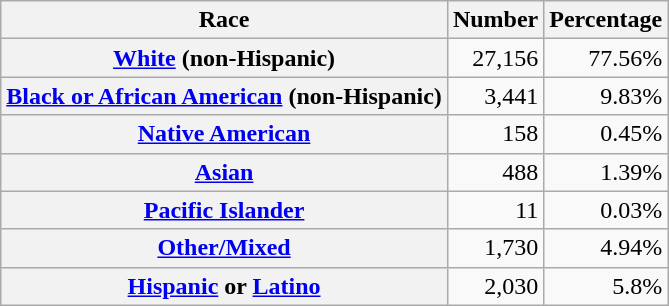<table class="wikitable" style="text-align:right">
<tr>
<th scope="col">Race</th>
<th scope="col">Number</th>
<th scope="col">Percentage</th>
</tr>
<tr>
<th scope="row"><a href='#'>White</a> (non-Hispanic)</th>
<td>27,156</td>
<td>77.56%</td>
</tr>
<tr>
<th scope="row"><a href='#'>Black or African American</a> (non-Hispanic)</th>
<td>3,441</td>
<td>9.83%</td>
</tr>
<tr>
<th scope="row"><a href='#'>Native American</a></th>
<td>158</td>
<td>0.45%</td>
</tr>
<tr>
<th scope="row"><a href='#'>Asian</a></th>
<td>488</td>
<td>1.39%</td>
</tr>
<tr>
<th scope="row"><a href='#'>Pacific Islander</a></th>
<td>11</td>
<td>0.03%</td>
</tr>
<tr>
<th scope="row"><a href='#'>Other/Mixed</a></th>
<td>1,730</td>
<td>4.94%</td>
</tr>
<tr>
<th scope="row"><a href='#'>Hispanic</a> or <a href='#'>Latino</a></th>
<td>2,030</td>
<td>5.8%</td>
</tr>
</table>
